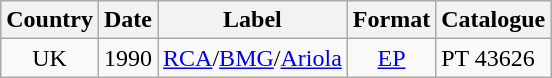<table class="wikitable">
<tr>
<th>Country</th>
<th>Date</th>
<th>Label</th>
<th>Format</th>
<th>Catalogue</th>
</tr>
<tr>
<td align=center>UK</td>
<td>1990</td>
<td><a href='#'>RCA</a>/<a href='#'>BMG</a>/<a href='#'>Ariola</a></td>
<td align=center><a href='#'>EP</a></td>
<td>PT 43626</td>
</tr>
</table>
